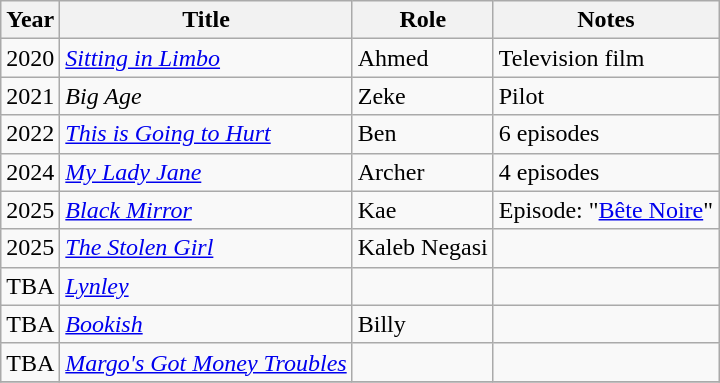<table class="wikitable unsortable">
<tr>
<th>Year</th>
<th>Title</th>
<th>Role</th>
<th>Notes</th>
</tr>
<tr>
<td>2020</td>
<td><em><a href='#'>Sitting in Limbo</a></em></td>
<td>Ahmed</td>
<td>Television film</td>
</tr>
<tr>
<td>2021</td>
<td><em>Big Age</em></td>
<td>Zeke</td>
<td>Pilot</td>
</tr>
<tr>
<td>2022</td>
<td><em><a href='#'>This is Going to Hurt</a></em></td>
<td>Ben</td>
<td>6 episodes</td>
</tr>
<tr>
<td>2024</td>
<td><em><a href='#'>My Lady Jane</a></em></td>
<td>Archer</td>
<td>4 episodes</td>
</tr>
<tr>
<td>2025</td>
<td><em><a href='#'>Black Mirror</a></em></td>
<td>Kae</td>
<td>Episode: "<a href='#'>Bête Noire</a>"</td>
</tr>
<tr>
<td>2025</td>
<td><em><a href='#'>The Stolen Girl</a></em></td>
<td>Kaleb Negasi</td>
<td></td>
</tr>
<tr>
<td>TBA</td>
<td><em><a href='#'>Lynley</a></em></td>
<td></td>
<td></td>
</tr>
<tr>
<td>TBA</td>
<td><em><a href='#'>Bookish</a></em></td>
<td>Billy</td>
<td></td>
</tr>
<tr>
<td>TBA</td>
<td><em><a href='#'>Margo's Got Money Troubles</a></em></td>
<td></td>
<td></td>
</tr>
<tr>
</tr>
</table>
